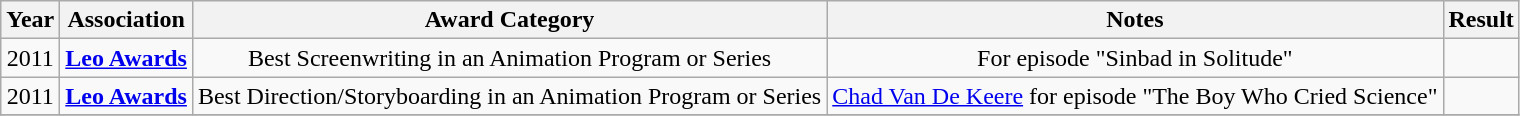<table class="wikitable" border="1" style="text-align: center">
<tr>
<th><strong>Year</strong></th>
<th><strong>Association</strong></th>
<th><strong>Award Category</strong></th>
<th><strong>Notes</strong></th>
<th><strong>Result</strong></th>
</tr>
<tr>
<td>2011</td>
<td><strong><a href='#'>Leo Awards</a></strong></td>
<td>Best Screenwriting in an Animation Program or Series</td>
<td>For episode "Sinbad in Solitude"</td>
<td></td>
</tr>
<tr>
<td>2011</td>
<td><strong><a href='#'>Leo Awards</a></strong></td>
<td>Best Direction/Storyboarding in an Animation Program or Series</td>
<td><a href='#'>Chad Van De Keere</a> for episode "The Boy Who Cried Science"</td>
<td></td>
</tr>
<tr>
</tr>
</table>
